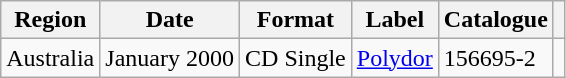<table class=wikitable>
<tr>
<th>Region</th>
<th>Date</th>
<th>Format</th>
<th>Label</th>
<th>Catalogue</th>
<th></th>
</tr>
<tr>
<td>Australia</td>
<td>January 2000</td>
<td>CD Single</td>
<td><a href='#'>Polydor</a></td>
<td>156695-2</td>
<td></td>
</tr>
</table>
